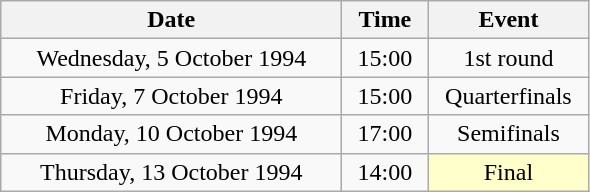<table class = "wikitable" style="text-align:center;">
<tr>
<th width=220>Date</th>
<th width=50>Time</th>
<th width=100>Event</th>
</tr>
<tr>
<td>Wednesday, 5 October 1994</td>
<td>15:00</td>
<td>1st round</td>
</tr>
<tr>
<td>Friday, 7 October 1994</td>
<td>15:00</td>
<td>Quarterfinals</td>
</tr>
<tr>
<td>Monday, 10 October 1994</td>
<td>17:00</td>
<td>Semifinals</td>
</tr>
<tr>
<td>Thursday, 13 October 1994</td>
<td>14:00</td>
<td bgcolor=ffffcc>Final</td>
</tr>
</table>
